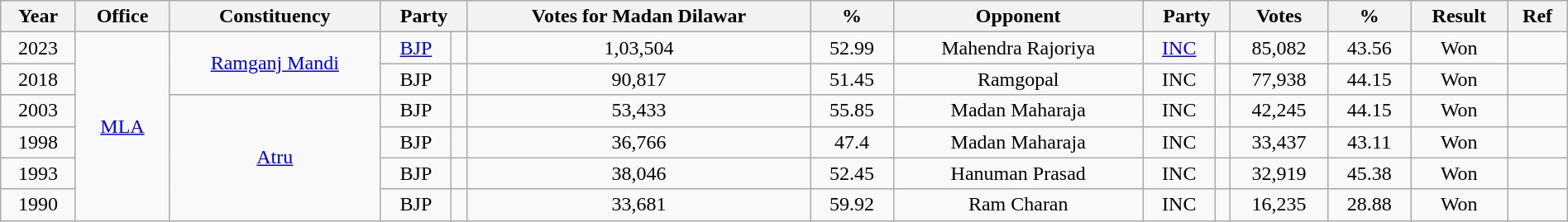<table class="wikitable" style="width:100%; text-align:center">
<tr>
<th>Year</th>
<th>Office</th>
<th>Constituency</th>
<th colspan=2>Party</th>
<th>Votes for Madan Dilawar</th>
<th>%</th>
<th>Opponent</th>
<th colspan=2>Party</th>
<th>Votes</th>
<th>%</th>
<th>Result</th>
<th>Ref</th>
</tr>
<tr>
<td>2023</td>
<td rowspan=6><a href='#'>MLA</a></td>
<td rowspan=2><a href='#'>Ramganj Mandi</a></td>
<td><a href='#'>BJP</a></td>
<td></td>
<td>1,03,504</td>
<td>52.99</td>
<td>Mahendra Rajoriya</td>
<td><a href='#'>INC</a></td>
<td></td>
<td>85,082</td>
<td>43.56</td>
<td>Won</td>
<td></td>
</tr>
<tr>
<td>2018</td>
<td>BJP</td>
<td></td>
<td>90,817</td>
<td>51.45</td>
<td>Ramgopal</td>
<td>INC</td>
<td></td>
<td>77,938</td>
<td>44.15</td>
<td>Won</td>
<td></td>
</tr>
<tr>
<td>2003</td>
<td rowspan=4><a href='#'>Atru</a></td>
<td>BJP</td>
<td></td>
<td>53,433</td>
<td>55.85</td>
<td>Madan Maharaja</td>
<td>INC</td>
<td></td>
<td>42,245</td>
<td>44.15</td>
<td>Won</td>
<td></td>
</tr>
<tr>
<td>1998</td>
<td>BJP</td>
<td></td>
<td>36,766</td>
<td>47.4</td>
<td>Madan Maharaja</td>
<td>INC</td>
<td></td>
<td>33,437</td>
<td>43.11</td>
<td>Won</td>
<td></td>
</tr>
<tr>
<td>1993</td>
<td>BJP</td>
<td></td>
<td>38,046</td>
<td>52.45</td>
<td>Hanuman Prasad</td>
<td>INC</td>
<td></td>
<td>32,919</td>
<td>45.38</td>
<td>Won</td>
<td></td>
</tr>
<tr>
<td>1990</td>
<td>BJP</td>
<td></td>
<td>33,681</td>
<td>59.92</td>
<td>Ram Charan</td>
<td>INC</td>
<td></td>
<td>16,235</td>
<td>28.88</td>
<td>Won</td>
<td></td>
</tr>
</table>
